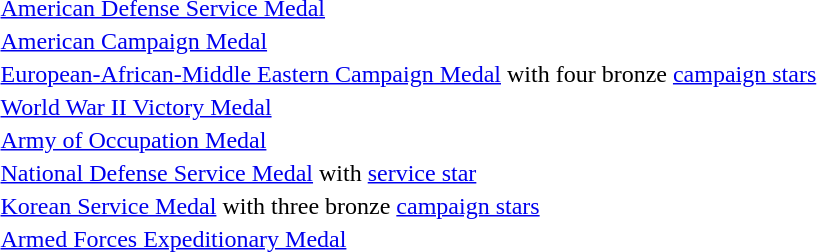<table>
<tr>
<td></td>
<td><a href='#'>American Defense Service Medal</a></td>
</tr>
<tr>
<td></td>
<td><a href='#'>American Campaign Medal</a></td>
</tr>
<tr>
<td></td>
<td><a href='#'>European-African-Middle Eastern Campaign Medal</a> with four bronze <a href='#'>campaign stars</a></td>
</tr>
<tr>
<td></td>
<td><a href='#'>World War II Victory Medal</a></td>
</tr>
<tr>
<td></td>
<td><a href='#'>Army of Occupation Medal</a></td>
</tr>
<tr>
<td></td>
<td><a href='#'>National Defense Service Medal</a> with <a href='#'>service star</a></td>
</tr>
<tr>
<td></td>
<td><a href='#'>Korean Service Medal</a> with three bronze <a href='#'>campaign stars</a></td>
</tr>
<tr>
<td></td>
<td><a href='#'>Armed Forces Expeditionary Medal</a></td>
</tr>
</table>
